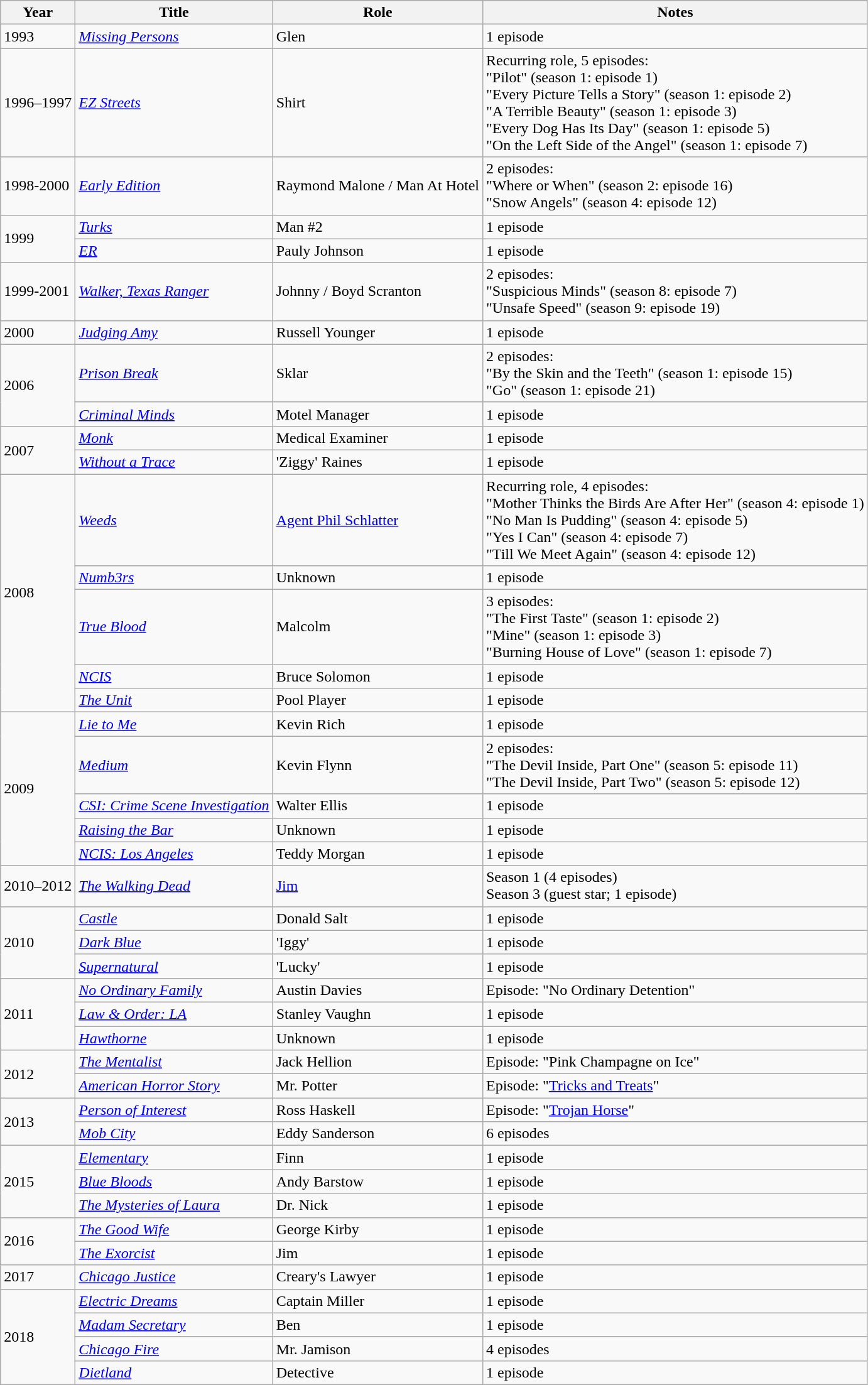<table class="wikitable sortable">
<tr>
<th>Year</th>
<th>Title</th>
<th>Role</th>
<th class="unsortable">Notes</th>
</tr>
<tr>
<td>1993</td>
<td><em><a href='#'>Missing Persons</a></em></td>
<td>Glen</td>
<td>1 episode</td>
</tr>
<tr>
<td>1996–1997</td>
<td><em><a href='#'>EZ Streets</a></em></td>
<td>Shirt</td>
<td>Recurring role, 5 episodes:<br>"Pilot" (season 1: episode 1)<br>"Every Picture Tells a Story" (season 1: episode 2)<br>"A Terrible Beauty" (season 1: episode 3)<br>"Every Dog Has Its Day" (season 1: episode 5)<br>"On the Left Side of the Angel" (season 1: episode 7)</td>
</tr>
<tr>
<td>1998-2000</td>
<td><em><a href='#'>Early Edition</a></em></td>
<td>Raymond Malone / Man At Hotel</td>
<td>2 episodes:<br>"Where or When" (season 2: episode 16)<br>"Snow Angels" (season 4: episode 12)</td>
</tr>
<tr>
<td rowspan=2>1999</td>
<td><em><a href='#'>Turks</a></em></td>
<td>Man #2</td>
<td>1 episode</td>
</tr>
<tr>
<td><em><a href='#'>ER</a></em></td>
<td>Pauly Johnson</td>
<td>1 episode</td>
</tr>
<tr>
<td>1999-2001</td>
<td><em><a href='#'>Walker, Texas Ranger</a></em></td>
<td>Johnny / Boyd Scranton</td>
<td>2 episodes:<br>"Suspicious Minds" (season 8: episode 7)<br>"Unsafe Speed" (season 9: episode 19)</td>
</tr>
<tr>
<td>2000</td>
<td><em><a href='#'>Judging Amy</a></em></td>
<td>Russell Younger</td>
<td>1 episode</td>
</tr>
<tr>
<td rowspan=2>2006</td>
<td><em><a href='#'>Prison Break</a></em></td>
<td>Sklar</td>
<td>2 episodes:<br>"By the Skin and the Teeth" (season 1: episode 15)<br>"Go" (season 1: episode 21)</td>
</tr>
<tr>
<td><em><a href='#'>Criminal Minds</a></em></td>
<td>Motel Manager</td>
<td>1 episode</td>
</tr>
<tr>
<td rowspan=2>2007</td>
<td><em><a href='#'>Monk</a></em></td>
<td>Medical Examiner</td>
<td>1 episode</td>
</tr>
<tr>
<td><em><a href='#'>Without a Trace</a></em></td>
<td>'Ziggy' Raines</td>
<td>1 episode</td>
</tr>
<tr>
<td rowspan=5>2008</td>
<td><em><a href='#'>Weeds</a></em></td>
<td><a href='#'>Agent Phil Schlatter</a></td>
<td>Recurring role, 4 episodes:<br>"Mother Thinks the Birds Are After Her" (season 4: episode 1)<br>"No Man Is Pudding" (season 4: episode 5)<br>"Yes I Can" (season 4: episode 7)<br>"Till We Meet Again" (season 4: episode 12)</td>
</tr>
<tr>
<td><em><a href='#'>Numb3rs</a></em></td>
<td>Unknown</td>
<td>1 episode</td>
</tr>
<tr>
<td><em><a href='#'>True Blood</a></em></td>
<td>Malcolm</td>
<td>3 episodes:<br>"The First Taste" (season 1: episode 2)<br>"Mine" (season 1: episode 3)<br>"Burning House of Love" (season 1: episode 7)</td>
</tr>
<tr>
<td><em><a href='#'>NCIS</a></em></td>
<td>Bruce Solomon</td>
<td>1 episode</td>
</tr>
<tr>
<td><em><a href='#'>The Unit</a></em></td>
<td>Pool Player</td>
<td>1 episode</td>
</tr>
<tr>
<td rowspan=5>2009</td>
<td><em><a href='#'>Lie to Me</a></em></td>
<td>Kevin Rich</td>
<td>1 episode</td>
</tr>
<tr>
<td><em><a href='#'>Medium</a></em></td>
<td>Kevin Flynn</td>
<td>2 episodes:<br>"The Devil Inside, Part One" (season 5: episode 11)<br>"The Devil Inside, Part Two" (season 5: episode 12)</td>
</tr>
<tr>
<td><em><a href='#'>CSI: Crime Scene Investigation</a></em></td>
<td>Walter Ellis</td>
<td>1 episode</td>
</tr>
<tr>
<td><em><a href='#'>Raising the Bar</a></em></td>
<td>Unknown</td>
<td>1 episode</td>
</tr>
<tr>
<td><em><a href='#'>NCIS: Los Angeles</a></em></td>
<td>Teddy Morgan</td>
<td>1 episode</td>
</tr>
<tr>
<td>2010–2012</td>
<td><em><a href='#'>The Walking Dead</a></em></td>
<td><a href='#'>Jim</a></td>
<td>Season 1 (4 episodes)<br>Season 3 (guest star; 1 episode)</td>
</tr>
<tr>
<td rowspan=3>2010</td>
<td><em><a href='#'>Castle</a></em></td>
<td>Donald Salt</td>
<td>1 episode</td>
</tr>
<tr>
<td><em><a href='#'>Dark Blue</a></em></td>
<td>'Iggy'</td>
<td>1 episode</td>
</tr>
<tr>
<td><em><a href='#'>Supernatural</a></em></td>
<td>'Lucky'</td>
<td>1 episode</td>
</tr>
<tr>
<td rowspan=3>2011</td>
<td><em><a href='#'>No Ordinary Family</a></em></td>
<td>Austin Davies</td>
<td>Episode: "No Ordinary Detention"</td>
</tr>
<tr>
<td><em><a href='#'>Law & Order: LA</a></em></td>
<td>Stanley Vaughn</td>
<td>1 episode</td>
</tr>
<tr>
<td><em><a href='#'>Hawthorne</a></em></td>
<td>Unknown</td>
<td>1 episode</td>
</tr>
<tr>
<td rowspan=2>2012</td>
<td><em><a href='#'>The Mentalist</a></em></td>
<td>Jack Hellion</td>
<td>Episode: "Pink Champagne on Ice"</td>
</tr>
<tr>
<td><em><a href='#'>American Horror Story</a></em></td>
<td>Mr. Potter</td>
<td>Episode: "<a href='#'>Tricks and Treats</a>"</td>
</tr>
<tr>
<td rowspan=2>2013</td>
<td><em><a href='#'>Person of Interest</a></em></td>
<td>Ross Haskell</td>
<td>Episode: "<a href='#'>Trojan Horse</a>"</td>
</tr>
<tr>
<td><em><a href='#'>Mob City</a></em></td>
<td>Eddy Sanderson</td>
<td>6 episodes</td>
</tr>
<tr>
<td rowspan=3>2015</td>
<td><em><a href='#'>Elementary</a></em></td>
<td>Finn</td>
<td>1 episode</td>
</tr>
<tr>
<td><em><a href='#'>Blue Bloods</a></em></td>
<td>Andy Barstow</td>
<td>1 episode</td>
</tr>
<tr>
<td><em><a href='#'>The Mysteries of Laura</a></em></td>
<td>Dr. Nick</td>
<td>1 episode</td>
</tr>
<tr>
<td rowspan=2>2016</td>
<td><em><a href='#'>The Good Wife</a></em></td>
<td>George Kirby</td>
<td>1 episode</td>
</tr>
<tr>
<td><em><a href='#'>The Exorcist</a></em></td>
<td>Jim</td>
<td>1 episode</td>
</tr>
<tr>
<td>2017</td>
<td><em><a href='#'>Chicago Justice</a></em></td>
<td>Creary's Lawyer</td>
<td>1 episode</td>
</tr>
<tr>
<td rowspan=4>2018</td>
<td><em><a href='#'>Electric Dreams</a></em></td>
<td>Captain Miller</td>
<td>1 episode</td>
</tr>
<tr>
<td><em><a href='#'>Madam Secretary</a></em></td>
<td>Ben</td>
<td>1 episode</td>
</tr>
<tr>
<td><em><a href='#'>Chicago Fire</a></em></td>
<td>Mr. Jamison</td>
<td>4 episodes</td>
</tr>
<tr>
<td><em><a href='#'>Dietland</a></em></td>
<td>Detective</td>
<td>1 episode</td>
</tr>
</table>
